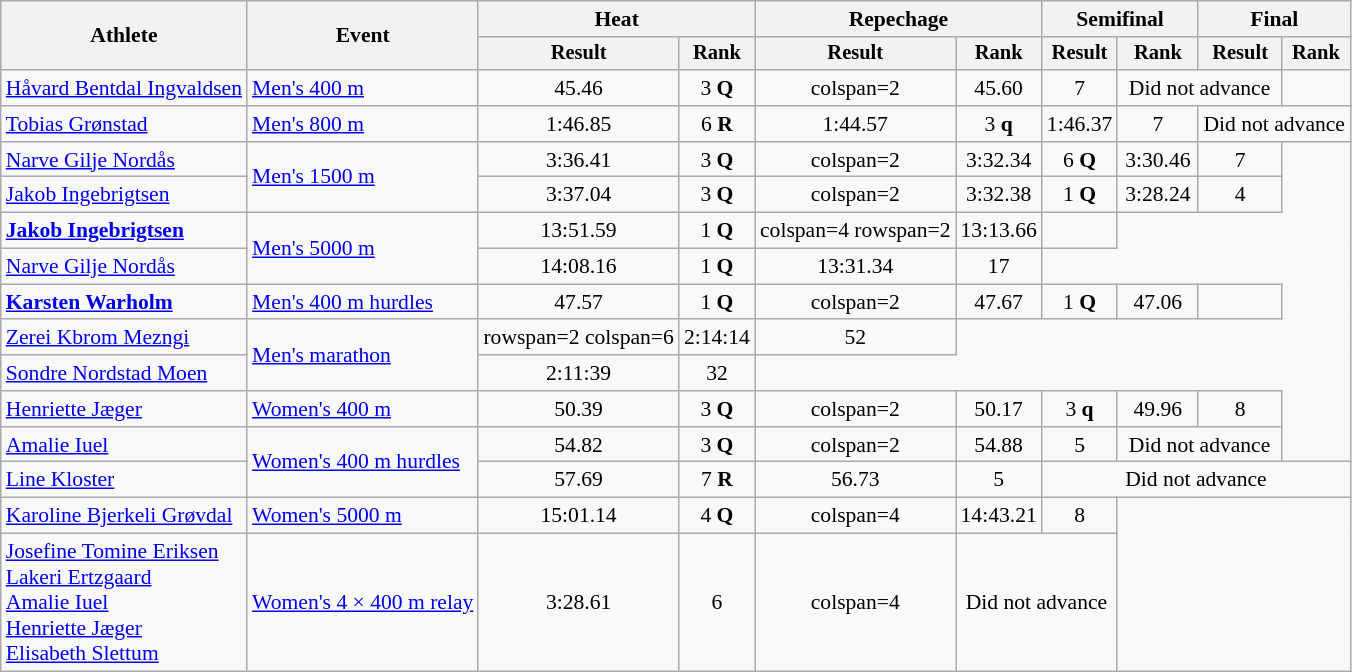<table class="wikitable" style="font-size:90%">
<tr>
<th rowspan="2">Athlete</th>
<th rowspan="2">Event</th>
<th colspan="2">Heat</th>
<th colspan="2">Repechage</th>
<th colspan="2">Semifinal</th>
<th colspan="2">Final</th>
</tr>
<tr style="font-size:95%">
<th>Result</th>
<th>Rank</th>
<th>Result</th>
<th>Rank</th>
<th>Result</th>
<th>Rank</th>
<th>Result</th>
<th>Rank</th>
</tr>
<tr align=center>
<td align=left><a href='#'>Håvard Bentdal Ingvaldsen</a></td>
<td align=left><a href='#'>Men's 400 m</a></td>
<td>45.46</td>
<td>3 <strong>Q</strong></td>
<td>colspan=2 </td>
<td>45.60</td>
<td>7</td>
<td colspan=2>Did not advance</td>
</tr>
<tr align=center>
<td align=left><a href='#'>Tobias Grønstad</a></td>
<td align=left><a href='#'>Men's 800 m</a></td>
<td>1:46.85</td>
<td>6 <strong>R</strong></td>
<td>1:44.57</td>
<td>3 <strong>q</strong></td>
<td>1:46.37</td>
<td>7</td>
<td colspan=2>Did not advance</td>
</tr>
<tr align=center>
<td align=left><a href='#'>Narve Gilje Nordås</a></td>
<td align=left rowspan=2><a href='#'>Men's 1500 m</a></td>
<td>3:36.41</td>
<td>3 <strong>Q</strong></td>
<td>colspan=2 </td>
<td>3:32.34</td>
<td>6 <strong>Q</strong></td>
<td>3:30.46 <strong></strong></td>
<td>7</td>
</tr>
<tr align=center>
<td align=left><a href='#'>Jakob Ingebrigtsen</a></td>
<td>3:37.04</td>
<td>3 <strong>Q</strong></td>
<td>colspan=2 </td>
<td>3:32.38</td>
<td>1 <strong>Q</strong></td>
<td>3:28.24</td>
<td>4</td>
</tr>
<tr align=center>
<td align=left><strong><a href='#'>Jakob Ingebrigtsen</a></strong></td>
<td align=left rowspan=2><a href='#'>Men's 5000 m</a></td>
<td>13:51.59</td>
<td>1 <strong>Q</strong></td>
<td>colspan=4 rowspan=2 </td>
<td>13:13.66 <strong></strong></td>
<td></td>
</tr>
<tr align=center>
<td align=left><a href='#'>Narve Gilje Nordås</a></td>
<td>14:08.16</td>
<td>1 <strong>Q</strong></td>
<td>13:31.34</td>
<td>17</td>
</tr>
<tr align=center>
<td align=left><strong><a href='#'>Karsten Warholm</a></strong></td>
<td align=left><a href='#'>Men's 400 m hurdles</a></td>
<td>47.57</td>
<td>1 <strong>Q</strong></td>
<td>colspan=2 </td>
<td>47.67</td>
<td>1 <strong>Q</strong></td>
<td>47.06</td>
<td></td>
</tr>
<tr align=center>
<td align=left><a href='#'>Zerei Kbrom Mezngi</a></td>
<td align=left rowspan=2><a href='#'>Men's marathon</a></td>
<td>rowspan=2 colspan=6 </td>
<td>2:14:14</td>
<td>52</td>
</tr>
<tr align=center>
<td align=left><a href='#'>Sondre Nordstad Moen</a></td>
<td>2:11:39 <strong></strong></td>
<td>32</td>
</tr>
<tr align=center>
<td align=left><a href='#'>Henriette Jæger</a></td>
<td align=left><a href='#'>Women's 400 m</a></td>
<td>50.39</td>
<td>3 <strong>Q</strong></td>
<td>colspan=2 </td>
<td>50.17</td>
<td>3 <strong>q</strong></td>
<td>49.96</td>
<td>8</td>
</tr>
<tr align=center>
<td align=left><a href='#'>Amalie Iuel</a></td>
<td align=left rowspan=2><a href='#'>Women's 400 m hurdles</a></td>
<td>54.82</td>
<td>3 <strong>Q</strong></td>
<td>colspan=2 </td>
<td>54.88</td>
<td>5</td>
<td colspan=2>Did not advance</td>
</tr>
<tr align=center>
<td align=left><a href='#'>Line Kloster</a></td>
<td>57.69</td>
<td>7 <strong>R</strong></td>
<td>56.73</td>
<td>5</td>
<td colspan=4>Did not advance</td>
</tr>
<tr align=center>
<td align=left><a href='#'>Karoline Bjerkeli Grøvdal</a></td>
<td align=left><a href='#'>Women's 5000 m</a></td>
<td>15:01.14</td>
<td>4 <strong>Q</strong></td>
<td>colspan=4 </td>
<td>14:43.21</td>
<td>8</td>
</tr>
<tr align=center>
<td align=left><a href='#'>Josefine Tomine Eriksen</a><br><a href='#'>Lakeri Ertzgaard</a><br><a href='#'>Amalie Iuel</a><br><a href='#'>Henriette Jæger</a><br><a href='#'>Elisabeth Slettum</a></td>
<td align=left><a href='#'>Women's 4 × 400 m relay</a></td>
<td>3:28.61</td>
<td>6</td>
<td>colspan=4 </td>
<td colspan=2>Did not advance</td>
</tr>
</table>
